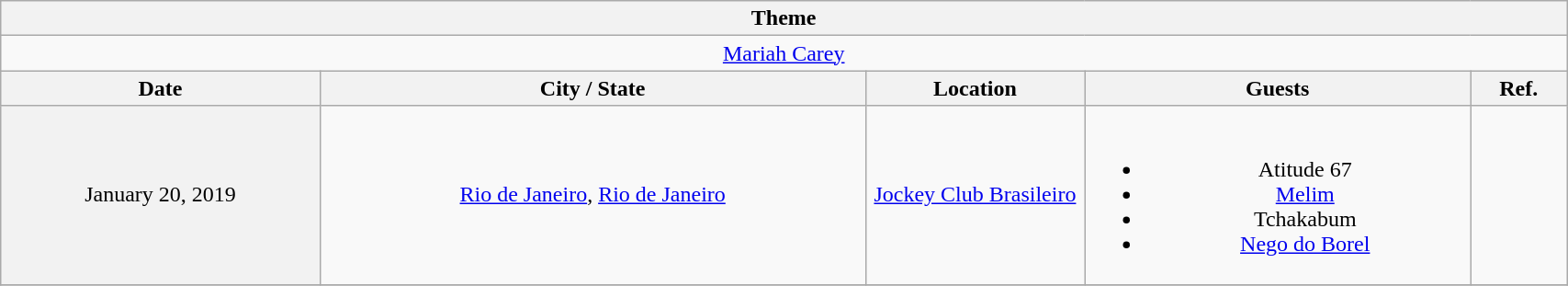<table class="wikitable plainrowheaders" style="text-align:center;" width="90%">
<tr>
<th colspan="5">Theme</th>
</tr>
<tr>
<td colspan="5"><a href='#'>Mariah Carey</a></td>
</tr>
<tr>
<th scope="col">Date</th>
<th scope="col">City / State</th>
<th scope="col" width="14%">Location</th>
<th scope="col">Guests</th>
<th>Ref.</th>
</tr>
<tr>
<td scope="row" style="background-color: #f2f2f2;">January 20, 2019</td>
<td><a href='#'>Rio de Janeiro</a>, <a href='#'>Rio de Janeiro</a></td>
<td><a href='#'>Jockey Club Brasileiro</a></td>
<td><br><ul><li>Atitude 67</li><li><a href='#'>Melim</a></li><li>Tchakabum</li><li><a href='#'>Nego do Borel</a></li></ul></td>
<td></td>
</tr>
<tr>
</tr>
</table>
